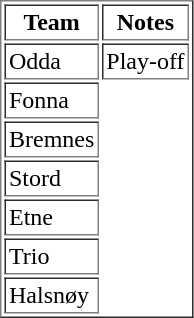<table border="1" cellpadding="2">
<tr>
<th>Team</th>
<th>Notes</th>
</tr>
<tr>
<td>Odda</td>
<td>Play-off</td>
</tr>
<tr>
<td>Fonna</td>
</tr>
<tr>
<td>Bremnes</td>
</tr>
<tr>
<td>Stord</td>
</tr>
<tr>
<td>Etne</td>
</tr>
<tr>
<td>Trio</td>
</tr>
<tr>
<td>Halsnøy</td>
</tr>
</table>
